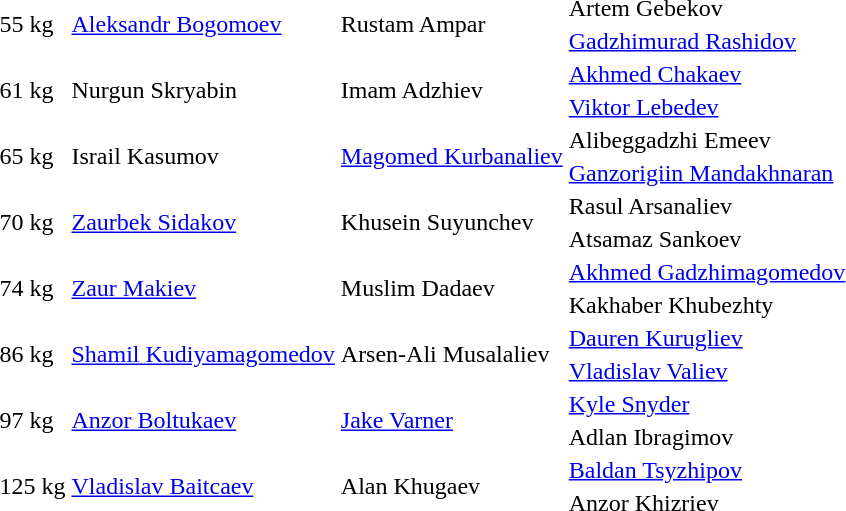<table>
<tr>
<td rowspan=2>55 kg<br></td>
<td rowspan=2> <a href='#'>Aleksandr Bogomoev</a></td>
<td rowspan=2> Rustam Ampar</td>
<td> Artem Gebekov</td>
</tr>
<tr>
<td> <a href='#'>Gadzhimurad Rashidov</a></td>
</tr>
<tr>
<td rowspan=2>61 kg<br></td>
<td rowspan=2> Nurgun Skryabin</td>
<td rowspan=2> Imam Adzhiev</td>
<td> <a href='#'>Akhmed Chakaev</a></td>
</tr>
<tr>
<td> <a href='#'>Viktor Lebedev</a></td>
</tr>
<tr>
<td rowspan=2>65 kg<br></td>
<td rowspan=2> Israil Kasumov</td>
<td rowspan=2> <a href='#'>Magomed Kurbanaliev</a></td>
<td> Alibeggadzhi Emeev</td>
</tr>
<tr>
<td> <a href='#'>Ganzorigiin Mandakhnaran</a></td>
</tr>
<tr>
<td rowspan=2>70 kg<br></td>
<td rowspan=2> <a href='#'>Zaurbek Sidakov</a></td>
<td rowspan=2> Khusein Suyunchev</td>
<td> Rasul Arsanaliev</td>
</tr>
<tr>
<td> Atsamaz Sankoev</td>
</tr>
<tr>
<td rowspan=2>74 kg<br></td>
<td rowspan=2> <a href='#'>Zaur Makiev</a></td>
<td rowspan=2> Muslim Dadaev</td>
<td> <a href='#'>Akhmed Gadzhimagomedov</a></td>
</tr>
<tr>
<td> Kakhaber Khubezhty</td>
</tr>
<tr>
<td rowspan=2>86 kg<br></td>
<td rowspan=2> <a href='#'>Shamil Kudiyamagomedov</a></td>
<td rowspan=2> Arsen-Ali Musalaliev</td>
<td> <a href='#'>Dauren Kurugliev</a></td>
</tr>
<tr>
<td> <a href='#'>Vladislav Valiev</a></td>
</tr>
<tr>
<td rowspan=2>97 kg<br></td>
<td rowspan=2> <a href='#'>Anzor Boltukaev</a></td>
<td rowspan=2> <a href='#'>Jake Varner</a></td>
<td> <a href='#'>Kyle Snyder</a></td>
</tr>
<tr>
<td>  Adlan Ibragimov</td>
</tr>
<tr>
<td rowspan=2>125 kg<br></td>
<td rowspan=2> <a href='#'>Vladislav Baitcaev</a></td>
<td rowspan=2> Alan Khugaev</td>
<td> <a href='#'>Baldan Tsyzhipov</a></td>
</tr>
<tr>
<td> Anzor Khizriev</td>
</tr>
</table>
